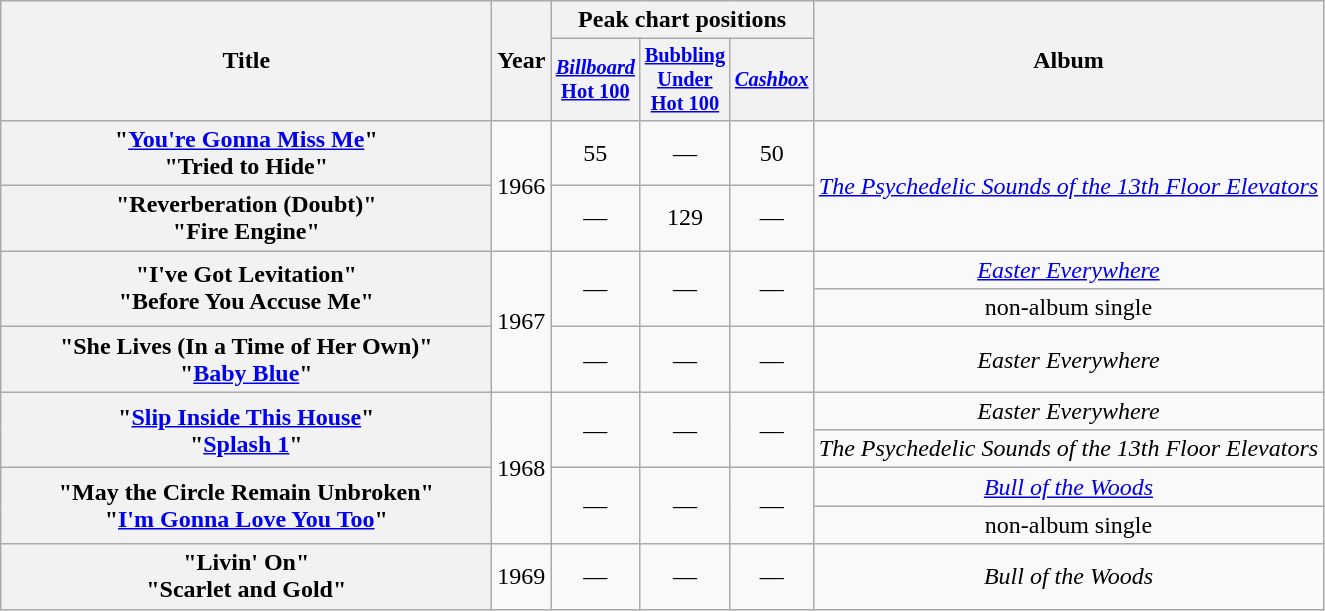<table class="wikitable plainrowheaders" style="text-align:center;">
<tr>
<th scope="col" rowspan="2" style="width:20em;">Title</th>
<th scope="col" rowspan="2">Year</th>
<th scope="col" colspan="3">Peak chart positions</th>
<th scope="col" rowspan="2">Album</th>
</tr>
<tr>
<th scope="col" style="width:2.5em;font-size:85%"><a href='#'><em>Billboard</em> Hot 100</a></th>
<th scope="col" style="width:2.5em;font-size:85%"><a href='#'>Bubbling Under Hot 100</a></th>
<th scope="col" style="width:2.5em;font-size:85%"><em><a href='#'>Cashbox</a></em></th>
</tr>
<tr>
<th scope="row">"<a href='#'>You're Gonna Miss Me</a>"<br>"Tried to Hide"</th>
<td rowspan="2">1966</td>
<td>55</td>
<td>—</td>
<td>50</td>
<td rowspan="2"><em><a href='#'>The Psychedelic Sounds of the 13th Floor Elevators</a></em></td>
</tr>
<tr>
<th scope="row">"Reverberation (Doubt)"<br>"Fire Engine"</th>
<td>—</td>
<td>129</td>
<td>—</td>
</tr>
<tr>
<th rowspan="2" scope="row">"I've Got Levitation"<br>"Before You Accuse Me"</th>
<td rowspan="3">1967</td>
<td rowspan="2">—</td>
<td rowspan="2">—</td>
<td rowspan="2">—</td>
<td><em><a href='#'>Easter Everywhere</a></em></td>
</tr>
<tr>
<td>non-album single</td>
</tr>
<tr>
<th scope="row">"She Lives (In a Time of Her Own)"<br>"<a href='#'>Baby Blue</a>"</th>
<td>—</td>
<td>—</td>
<td>—</td>
<td><em>Easter Everywhere</em></td>
</tr>
<tr>
<th rowspan="2" scope="row">"<a href='#'>Slip Inside This House</a>"<br>"<a href='#'>Splash 1</a>"</th>
<td rowspan="4">1968</td>
<td rowspan="2">—</td>
<td rowspan="2">—</td>
<td rowspan="2">—</td>
<td><em>Easter Everywhere</em></td>
</tr>
<tr>
<td><em>The Psychedelic Sounds of the 13th Floor Elevators</em></td>
</tr>
<tr>
<th rowspan="2" scope="row">"May the Circle Remain Unbroken"<br>"<a href='#'>I'm Gonna Love You Too</a>"</th>
<td rowspan="2">—</td>
<td rowspan="2">—</td>
<td rowspan="2">—</td>
<td><em><a href='#'>Bull of the Woods</a></em></td>
</tr>
<tr>
<td>non-album single</td>
</tr>
<tr>
<th scope="row">"Livin' On"<br>"Scarlet and Gold"</th>
<td>1969</td>
<td>—</td>
<td>—</td>
<td>—</td>
<td><em>Bull of the Woods</em></td>
</tr>
</table>
